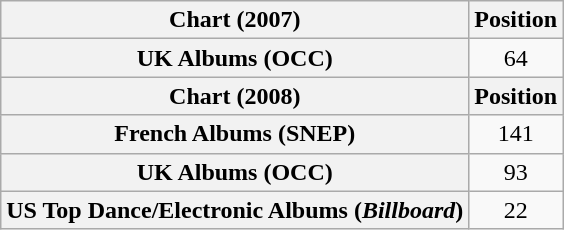<table class="wikitable plainrowheaders">
<tr>
<th scope="col">Chart (2007)</th>
<th scope="col">Position</th>
</tr>
<tr>
<th scope="row">UK Albums (OCC)</th>
<td style="text-align:center;">64</td>
</tr>
<tr>
<th scope="col">Chart (2008)</th>
<th scope="col">Position</th>
</tr>
<tr>
<th scope="row">French Albums (SNEP)</th>
<td style="text-align:center;">141</td>
</tr>
<tr>
<th scope="row">UK Albums (OCC)</th>
<td style="text-align:center;">93</td>
</tr>
<tr>
<th scope="row">US Top Dance/Electronic Albums (<em>Billboard</em>)</th>
<td style="text-align:center;">22</td>
</tr>
</table>
